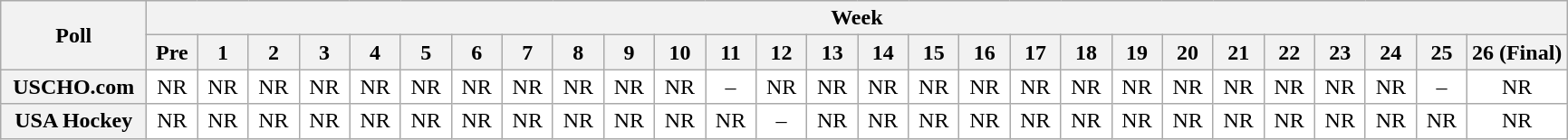<table class="wikitable" style="white-space:nowrap;">
<tr>
<th scope="col" width="100" rowspan="2">Poll</th>
<th colspan="28">Week</th>
</tr>
<tr>
<th scope="col" width="30">Pre</th>
<th scope="col" width="30">1</th>
<th scope="col" width="30">2</th>
<th scope="col" width="30">3</th>
<th scope="col" width="30">4</th>
<th scope="col" width="30">5</th>
<th scope="col" width="30">6</th>
<th scope="col" width="30">7</th>
<th scope="col" width="30">8</th>
<th scope="col" width="30">9</th>
<th scope="col" width="30">10</th>
<th scope="col" width="30">11</th>
<th scope="col" width="30">12</th>
<th scope="col" width="30">13</th>
<th scope="col" width="30">14</th>
<th scope="col" width="30">15</th>
<th scope="col" width="30">16</th>
<th scope="col" width="30">17</th>
<th scope="col" width="30">18</th>
<th scope="col" width="30">19</th>
<th scope="col" width="30">20</th>
<th scope="col" width="30">21</th>
<th scope="col" width="30">22</th>
<th scope="col" width="30">23</th>
<th scope="col" width="30">24</th>
<th scope="col" width="30">25</th>
<th scope="col" width="30">26 (Final)</th>
</tr>
<tr style="text-align:center;">
<th>USCHO.com</th>
<td bgcolor=FFFFFF>NR</td>
<td bgcolor=FFFFFF>NR</td>
<td bgcolor=FFFFFF>NR</td>
<td bgcolor=FFFFFF>NR</td>
<td bgcolor=FFFFFF>NR</td>
<td bgcolor=FFFFFF>NR</td>
<td bgcolor=FFFFFF>NR</td>
<td bgcolor=FFFFFF>NR</td>
<td bgcolor=FFFFFF>NR</td>
<td bgcolor=FFFFFF>NR</td>
<td bgcolor=FFFFFF>NR</td>
<td bgcolor=FFFFFF>–</td>
<td bgcolor=FFFFFF>NR</td>
<td bgcolor=FFFFFF>NR</td>
<td bgcolor=FFFFFF>NR</td>
<td bgcolor=FFFFFF>NR</td>
<td bgcolor=FFFFFF>NR</td>
<td bgcolor=FFFFFF>NR</td>
<td bgcolor=FFFFFF>NR</td>
<td bgcolor=FFFFFF>NR</td>
<td bgcolor=FFFFFF>NR</td>
<td bgcolor=FFFFFF>NR</td>
<td bgcolor=FFFFFF>NR</td>
<td bgcolor=FFFFFF>NR</td>
<td bgcolor=FFFFFF>NR</td>
<td bgcolor=FFFFFF>–</td>
<td bgcolor=FFFFFF>NR</td>
</tr>
<tr style="text-align:center;">
<th>USA Hockey</th>
<td bgcolor=FFFFFF>NR</td>
<td bgcolor=FFFFFF>NR</td>
<td bgcolor=FFFFFF>NR</td>
<td bgcolor=FFFFFF>NR</td>
<td bgcolor=FFFFFF>NR</td>
<td bgcolor=FFFFFF>NR</td>
<td bgcolor=FFFFFF>NR</td>
<td bgcolor=FFFFFF>NR</td>
<td bgcolor=FFFFFF>NR</td>
<td bgcolor=FFFFFF>NR</td>
<td bgcolor=FFFFFF>NR</td>
<td bgcolor=FFFFFF>NR</td>
<td bgcolor=FFFFFF>–</td>
<td bgcolor=FFFFFF>NR</td>
<td bgcolor=FFFFFF>NR</td>
<td bgcolor=FFFFFF>NR</td>
<td bgcolor=FFFFFF>NR</td>
<td bgcolor=FFFFFF>NR</td>
<td bgcolor=FFFFFF>NR</td>
<td bgcolor=FFFFFF>NR</td>
<td bgcolor=FFFFFF>NR</td>
<td bgcolor=FFFFFF>NR</td>
<td bgcolor=FFFFFF>NR</td>
<td bgcolor=FFFFFF>NR</td>
<td bgcolor=FFFFFF>NR</td>
<td bgcolor=FFFFFF>NR</td>
<td bgcolor=FFFFFF>NR</td>
</tr>
</table>
